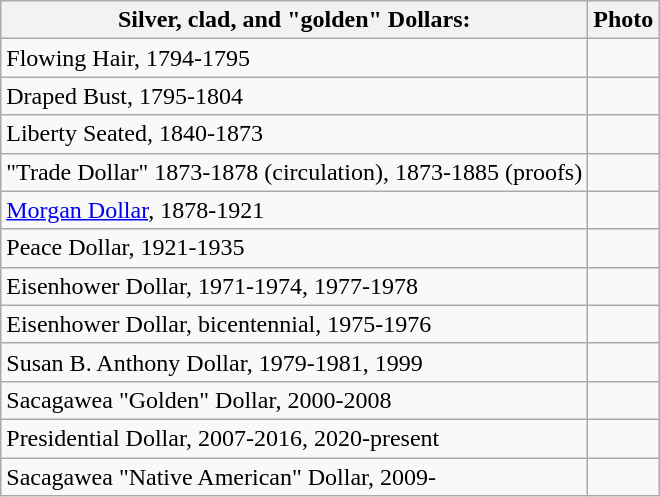<table border="1" class=wikitable>
<tr>
<th>Silver, clad, and "golden" Dollars:</th>
<th>Photo</th>
</tr>
<tr>
<td>Flowing Hair, 1794-1795</td>
<td></td>
</tr>
<tr>
<td>Draped Bust, 1795-1804</td>
<td></td>
</tr>
<tr>
<td>Liberty Seated, 1840-1873</td>
<td></td>
</tr>
<tr>
<td>"Trade Dollar" 1873-1878 (circulation), 1873-1885 (proofs)</td>
<td></td>
</tr>
<tr>
<td><a href='#'>Morgan Dollar</a>, 1878-1921</td>
<td></td>
</tr>
<tr>
<td>Peace Dollar, 1921-1935</td>
<td></td>
</tr>
<tr>
<td>Eisenhower Dollar, 1971-1974, 1977-1978</td>
<td></td>
</tr>
<tr>
<td>Eisenhower Dollar, bicentennial, 1975-1976</td>
<td></td>
</tr>
<tr>
<td>Susan B. Anthony Dollar, 1979-1981, 1999</td>
<td></td>
</tr>
<tr>
<td>Sacagawea "Golden" Dollar, 2000-2008</td>
<td></td>
</tr>
<tr>
<td>Presidential Dollar, 2007-2016, 2020-present</td>
<td></td>
</tr>
<tr>
<td>Sacagawea "Native American" Dollar, 2009-</td>
<td></td>
</tr>
</table>
